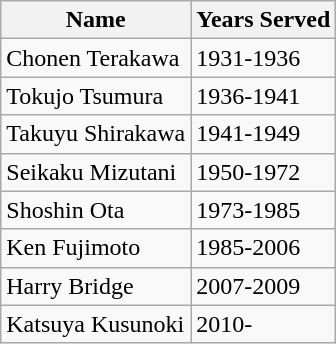<table class="wikitable">
<tr>
<th>Name</th>
<th>Years Served</th>
</tr>
<tr>
<td>Chonen Terakawa</td>
<td>1931-1936</td>
</tr>
<tr>
<td>Tokujo Tsumura</td>
<td>1936-1941</td>
</tr>
<tr>
<td>Takuyu Shirakawa</td>
<td>1941-1949</td>
</tr>
<tr>
<td>Seikaku Mizutani</td>
<td>1950-1972</td>
</tr>
<tr>
<td>Shoshin Ota</td>
<td>1973-1985</td>
</tr>
<tr>
<td>Ken Fujimoto</td>
<td>1985-2006</td>
</tr>
<tr>
<td>Harry Bridge</td>
<td>2007-2009</td>
</tr>
<tr>
<td>Katsuya Kusunoki</td>
<td>2010-</td>
</tr>
</table>
